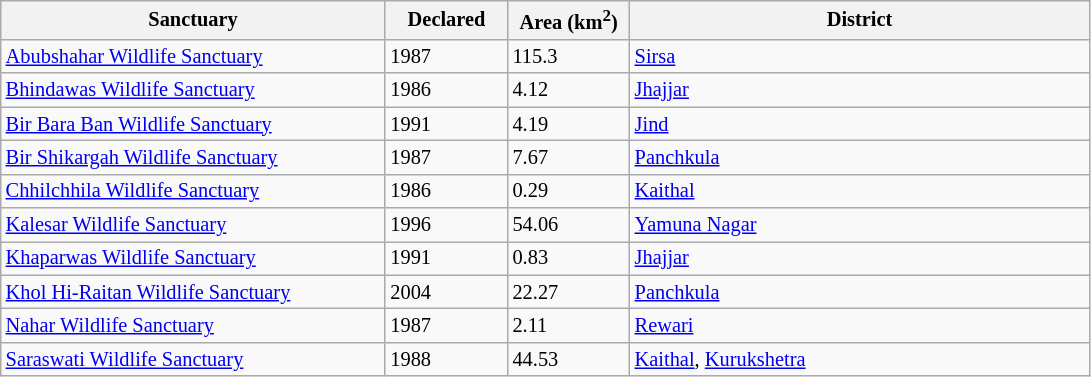<table class="wikitable sortable defaultcenter col1left col4left" style="font-size: 85%">
<tr>
<th scope="col" style="width: 250px;">Sanctuary</th>
<th scope="col" style="width: 75px;">Declared</th>
<th scope="col" style="width: 75px;">Area (km<sup>2</sup>)</th>
<th scope="col" style="width: 300px;">District</th>
</tr>
<tr>
<td><a href='#'>Abubshahar Wildlife Sanctuary</a></td>
<td>1987</td>
<td>115.3</td>
<td><a href='#'>Sirsa</a></td>
</tr>
<tr>
<td><a href='#'>Bhindawas Wildlife Sanctuary</a></td>
<td>1986</td>
<td>4.12</td>
<td><a href='#'>Jhajjar</a></td>
</tr>
<tr>
<td><a href='#'>Bir Bara Ban Wildlife Sanctuary</a></td>
<td>1991</td>
<td>4.19</td>
<td><a href='#'>Jind</a></td>
</tr>
<tr>
<td><a href='#'>Bir Shikargah Wildlife Sanctuary</a></td>
<td>1987</td>
<td>7.67</td>
<td><a href='#'>Panchkula</a></td>
</tr>
<tr>
<td><a href='#'>Chhilchhila Wildlife Sanctuary</a></td>
<td>1986</td>
<td>0.29</td>
<td><a href='#'>Kaithal</a></td>
</tr>
<tr>
<td><a href='#'>Kalesar Wildlife Sanctuary</a></td>
<td>1996</td>
<td>54.06</td>
<td><a href='#'>Yamuna Nagar</a></td>
</tr>
<tr>
<td><a href='#'>Khaparwas Wildlife Sanctuary</a></td>
<td>1991</td>
<td>0.83</td>
<td><a href='#'>Jhajjar</a></td>
</tr>
<tr>
<td><a href='#'>Khol Hi-Raitan Wildlife Sanctuary</a></td>
<td>2004</td>
<td>22.27</td>
<td><a href='#'>Panchkula</a></td>
</tr>
<tr>
<td><a href='#'>Nahar Wildlife Sanctuary</a></td>
<td>1987</td>
<td>2.11</td>
<td><a href='#'>Rewari</a></td>
</tr>
<tr>
<td><a href='#'>Saraswati Wildlife Sanctuary</a></td>
<td>1988</td>
<td>44.53</td>
<td><a href='#'>Kaithal</a>, <a href='#'>Kurukshetra</a></td>
</tr>
</table>
